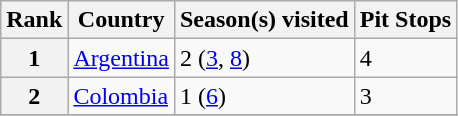<table class="wikitable">
<tr>
<th>Rank</th>
<th>Country</th>
<th>Season(s) visited</th>
<th>Pit Stops</th>
</tr>
<tr>
<th style="text-align:center;">1</th>
<td><a href='#'>Argentina</a></td>
<td>2 (<a href='#'>3</a>, <a href='#'>8</a>)</td>
<td>4</td>
</tr>
<tr>
<th style="text-align:center;">2</th>
<td><a href='#'>Colombia</a></td>
<td>1 (<a href='#'>6</a>)</td>
<td>3</td>
</tr>
<tr>
</tr>
</table>
